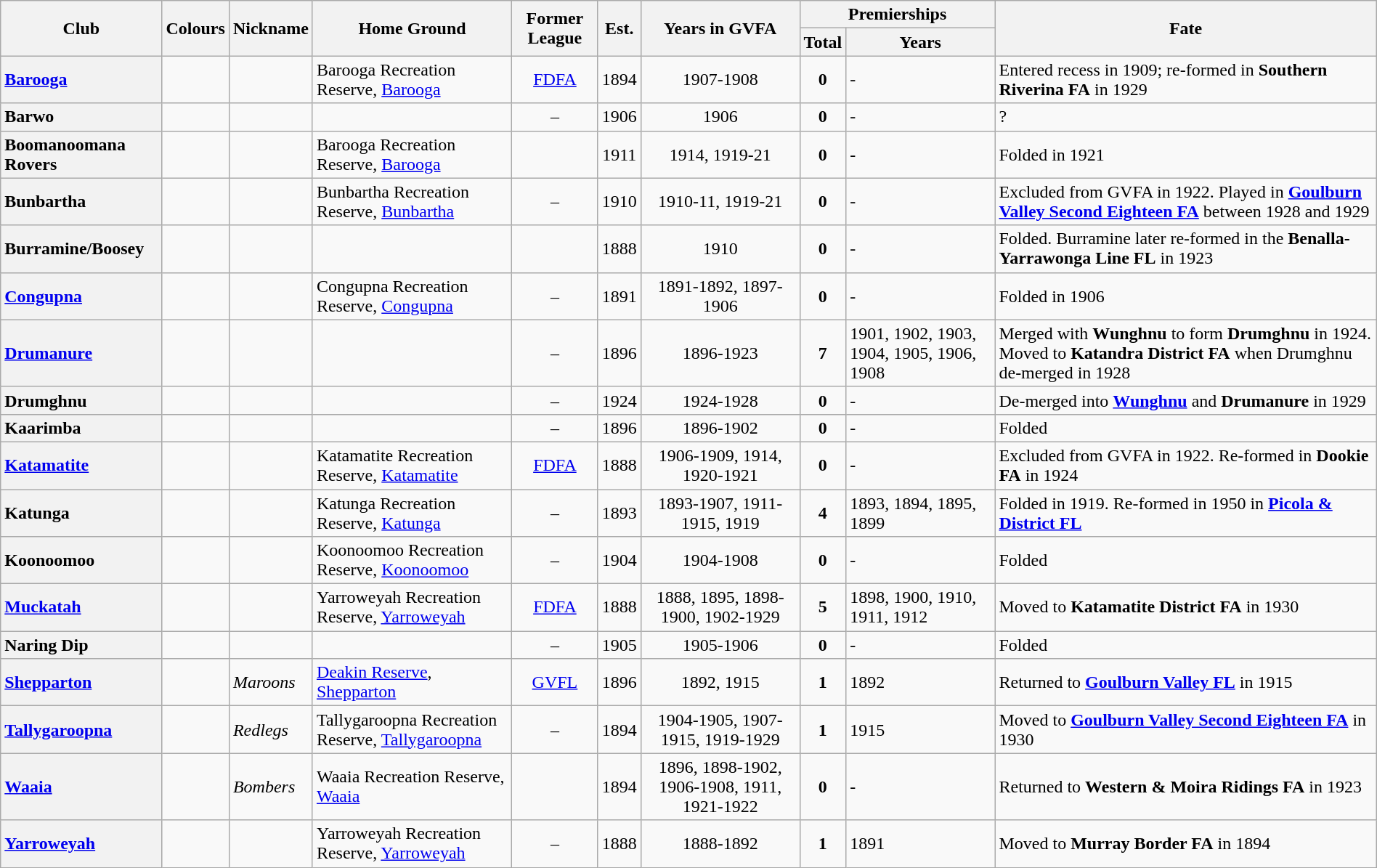<table class="wikitable sortable" style="width:100%">
<tr>
<th rowspan="2">Club</th>
<th rowspan="2">Colours</th>
<th rowspan="2">Nickname</th>
<th rowspan="2">Home Ground</th>
<th rowspan="2">Former League</th>
<th rowspan="2">Est.</th>
<th rowspan="2">Years in GVFA</th>
<th colspan="2">Premierships</th>
<th rowspan="2">Fate</th>
</tr>
<tr>
<th>Total</th>
<th>Years</th>
</tr>
<tr>
<th style="text-align:left"><a href='#'>Barooga</a></th>
<td></td>
<td></td>
<td>Barooga Recreation Reserve, <a href='#'>Barooga</a></td>
<td align="center"><a href='#'>FDFA</a></td>
<td align="center">1894</td>
<td align="center">1907-1908</td>
<td align="center"><strong>0</strong></td>
<td>-</td>
<td>Entered recess in 1909; re-formed in <strong>Southern Riverina FA</strong> in 1929</td>
</tr>
<tr>
<th style="text-align:left">Barwo</th>
<td></td>
<td></td>
<td></td>
<td align="center">–</td>
<td align="center">1906</td>
<td align="center">1906</td>
<td align="center"><strong>0</strong></td>
<td>-</td>
<td>?</td>
</tr>
<tr>
<th style="text-align:left">Boomanoomana Rovers</th>
<td align="center"></td>
<td></td>
<td>Barooga Recreation Reserve, <a href='#'>Barooga</a></td>
<td align="center"></td>
<td align="center">1911</td>
<td align="center">1914, 1919-21</td>
<td align="center"><strong>0</strong></td>
<td>-</td>
<td>Folded in 1921</td>
</tr>
<tr>
<th style="text-align:left">Bunbartha</th>
<td></td>
<td></td>
<td>Bunbartha Recreation Reserve, <a href='#'>Bunbartha</a></td>
<td align="center">–</td>
<td align="center">1910</td>
<td align="center">1910-11, 1919-21</td>
<td align="center"><strong>0</strong></td>
<td>-</td>
<td>Excluded from GVFA in 1922. Played in <strong><a href='#'>Goulburn Valley Second Eighteen FA</a></strong> between 1928 and 1929</td>
</tr>
<tr>
<th style="text-align:left">Burramine/Boosey</th>
<td></td>
<td></td>
<td></td>
<td></td>
<td align="center">1888</td>
<td align="center">1910</td>
<td align="center"><strong>0</strong></td>
<td>-</td>
<td>Folded. Burramine later re-formed in the <strong>Benalla-Yarrawonga Line FL</strong> in 1923</td>
</tr>
<tr>
<th style="text-align:left"><a href='#'>Congupna</a></th>
<td></td>
<td></td>
<td>Congupna Recreation Reserve, <a href='#'>Congupna</a></td>
<td align="center">–</td>
<td align="center">1891</td>
<td align="center">1891-1892, 1897-1906</td>
<td align="center"><strong>0</strong></td>
<td>-</td>
<td>Folded in 1906</td>
</tr>
<tr>
<th style="text-align:left"><a href='#'>Drumanure</a></th>
<td></td>
<td></td>
<td></td>
<td align="center">–</td>
<td align="center">1896</td>
<td align="center">1896-1923</td>
<td align="center"><strong>7</strong></td>
<td>1901, 1902, 1903, 1904, 1905, 1906, 1908</td>
<td>Merged with <strong>Wunghnu</strong> to form <strong>Drumghnu</strong> in 1924. Moved to <strong>Katandra District FA</strong> when Drumghnu de-merged in 1928</td>
</tr>
<tr>
<th style="text-align:left">Drumghnu</th>
<td></td>
<td></td>
<td></td>
<td align="center">–</td>
<td align="center">1924</td>
<td align="center">1924-1928</td>
<td align="center"><strong>0</strong></td>
<td>-</td>
<td>De-merged into <strong><a href='#'>Wunghnu</a></strong> and <strong>Drumanure</strong> in 1929</td>
</tr>
<tr>
<th style="text-align:left">Kaarimba</th>
<td></td>
<td></td>
<td></td>
<td align="center">–</td>
<td align="center">1896</td>
<td align="center">1896-1902</td>
<td align="center"><strong>0</strong></td>
<td>-</td>
<td>Folded</td>
</tr>
<tr>
<th style="text-align:left"><a href='#'>Katamatite</a></th>
<td align="center"></td>
<td></td>
<td>Katamatite Recreation Reserve, <a href='#'>Katamatite</a></td>
<td align="center"><a href='#'>FDFA</a></td>
<td align="center">1888</td>
<td align="center">1906-1909, 1914, 1920-1921</td>
<td align="center"><strong>0</strong></td>
<td>-</td>
<td>Excluded from GVFA in 1922. Re-formed in <strong>Dookie FA</strong> in 1924</td>
</tr>
<tr>
<th style="text-align:left">Katunga</th>
<td></td>
<td></td>
<td>Katunga Recreation Reserve, <a href='#'>Katunga</a></td>
<td align="center">–</td>
<td align="center">1893</td>
<td align="center">1893-1907, 1911-1915, 1919</td>
<td align="center"><strong>4</strong></td>
<td>1893, 1894, 1895, 1899</td>
<td>Folded in 1919. Re-formed in 1950 in <strong><a href='#'>Picola & District FL</a></strong></td>
</tr>
<tr>
<th style="text-align:left">Koonoomoo</th>
<td></td>
<td></td>
<td>Koonoomoo Recreation Reserve, <a href='#'>Koonoomoo</a></td>
<td align="center">–</td>
<td align="center">1904</td>
<td align="center">1904-1908</td>
<td align="center"><strong>0</strong></td>
<td>-</td>
<td>Folded</td>
</tr>
<tr>
<th style="text-align:left"><a href='#'>Muckatah</a></th>
<td></td>
<td></td>
<td>Yarroweyah Recreation Reserve, <a href='#'>Yarroweyah</a></td>
<td align="center"><a href='#'>FDFA</a></td>
<td align="center">1888</td>
<td align="center">1888, 1895, 1898-1900, 1902-1929</td>
<td align="center"><strong>5</strong></td>
<td>1898, 1900, 1910, 1911, 1912</td>
<td>Moved to <strong>Katamatite District FA</strong> in 1930</td>
</tr>
<tr>
<th style="text-align:left">Naring Dip</th>
<td></td>
<td></td>
<td></td>
<td align="center">–</td>
<td align="center">1905</td>
<td align="center">1905-1906</td>
<td align="center"><strong>0</strong></td>
<td>-</td>
<td>Folded</td>
</tr>
<tr>
<th style="text-align:left"><a href='#'>Shepparton</a></th>
<td></td>
<td><em>Maroons</em></td>
<td><a href='#'>Deakin Reserve</a>, <a href='#'>Shepparton</a></td>
<td align="center"><a href='#'>GVFL</a></td>
<td align="center">1896</td>
<td align="center">1892, 1915</td>
<td align="center"><strong>1</strong></td>
<td>1892</td>
<td>Returned to <strong><a href='#'>Goulburn Valley FL</a></strong> in 1915</td>
</tr>
<tr>
<th style="text-align:left"><a href='#'>Tallygaroopna</a></th>
<td></td>
<td><em>Redlegs</em></td>
<td>Tallygaroopna Recreation Reserve, <a href='#'>Tallygaroopna</a></td>
<td align="center">–</td>
<td align="center">1894</td>
<td align="center">1904-1905, 1907-1915, 1919-1929</td>
<td align="center"><strong>1</strong></td>
<td>1915</td>
<td>Moved to <strong><a href='#'>Goulburn Valley Second Eighteen FA</a></strong> in 1930</td>
</tr>
<tr>
<th style="text-align:left"><a href='#'>Waaia</a></th>
<td></td>
<td><em>Bombers</em></td>
<td>Waaia Recreation Reserve, <a href='#'>Waaia</a></td>
<td align="center"></td>
<td align="center">1894</td>
<td align="center">1896, 1898-1902, 1906-1908, 1911, 1921-1922</td>
<td align="center"><strong>0</strong></td>
<td>-</td>
<td>Returned to <strong>Western & Moira Ridings FA</strong> in 1923</td>
</tr>
<tr>
<th style="text-align:left"><a href='#'>Yarroweyah</a></th>
<td></td>
<td></td>
<td>Yarroweyah Recreation Reserve, <a href='#'>Yarroweyah</a></td>
<td align="center">–</td>
<td align="center">1888</td>
<td align="center">1888-1892</td>
<td align="center"><strong>1</strong></td>
<td>1891</td>
<td>Moved to <strong>Murray Border FA</strong> in 1894</td>
</tr>
</table>
